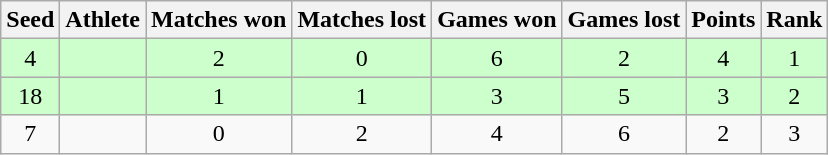<table class="wikitable">
<tr>
<th>Seed</th>
<th>Athlete</th>
<th>Matches won</th>
<th>Matches lost</th>
<th>Games won</th>
<th>Games lost</th>
<th>Points</th>
<th>Rank</th>
</tr>
<tr bgcolor="#ccffcc">
<td align="center">4</td>
<td></td>
<td align="center">2</td>
<td align="center">0</td>
<td align="center">6</td>
<td align="center">2</td>
<td align="center">4</td>
<td align="center">1</td>
</tr>
<tr bgcolor="#ccffcc">
<td align="center">18</td>
<td></td>
<td align="center">1</td>
<td align="center">1</td>
<td align="center">3</td>
<td align="center">5</td>
<td align="center">3</td>
<td align="center">2</td>
</tr>
<tr>
<td align="center">7</td>
<td></td>
<td align="center">0</td>
<td align="center">2</td>
<td align="center">4</td>
<td align="center">6</td>
<td align="center">2</td>
<td align="center">3</td>
</tr>
</table>
